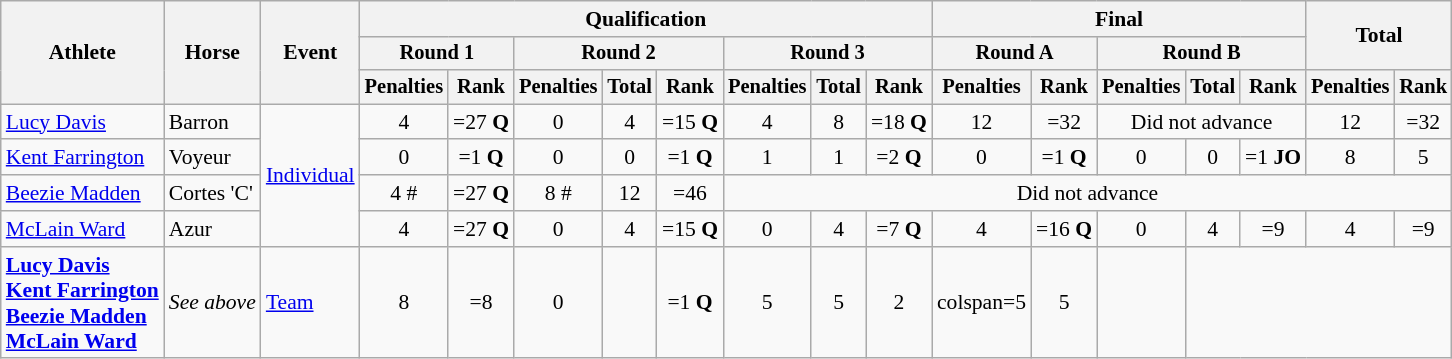<table class=wikitable style=font-size:90%;text-align:center>
<tr>
<th rowspan=3>Athlete</th>
<th rowspan=3>Horse</th>
<th rowspan=3>Event</th>
<th colspan=8>Qualification</th>
<th colspan=5>Final</th>
<th rowspan=2 colspan=2>Total</th>
</tr>
<tr style=font-size:95%>
<th colspan=2>Round 1</th>
<th colspan=3>Round 2</th>
<th colspan=3>Round 3</th>
<th colspan=2>Round A</th>
<th colspan=3>Round B</th>
</tr>
<tr style=font-size:95%>
<th>Penalties</th>
<th>Rank</th>
<th>Penalties</th>
<th>Total</th>
<th>Rank</th>
<th>Penalties</th>
<th>Total</th>
<th>Rank</th>
<th>Penalties</th>
<th>Rank</th>
<th>Penalties</th>
<th>Total</th>
<th>Rank</th>
<th>Penalties</th>
<th>Rank</th>
</tr>
<tr>
<td align=left><a href='#'>Lucy Davis</a></td>
<td align=left>Barron</td>
<td align=left rowspan=4><a href='#'>Individual</a></td>
<td>4</td>
<td>=27 <strong>Q</strong></td>
<td>0</td>
<td>4</td>
<td>=15 <strong>Q</strong></td>
<td>4</td>
<td>8</td>
<td>=18 <strong>Q</strong></td>
<td>12</td>
<td>=32</td>
<td colspan=3>Did not advance</td>
<td>12</td>
<td>=32</td>
</tr>
<tr>
<td align=left><a href='#'>Kent Farrington</a></td>
<td align=left>Voyeur</td>
<td>0</td>
<td>=1 <strong>Q</strong></td>
<td>0</td>
<td>0</td>
<td>=1 <strong>Q</strong></td>
<td>1</td>
<td>1</td>
<td>=2 <strong>Q</strong></td>
<td>0</td>
<td>=1 <strong>Q</strong></td>
<td>0</td>
<td>0</td>
<td>=1 <strong>JO</strong></td>
<td>8</td>
<td>5</td>
</tr>
<tr>
<td align=left><a href='#'>Beezie Madden</a></td>
<td align=left>Cortes 'C'</td>
<td>4 #</td>
<td>=27 <strong>Q</strong></td>
<td>8 #</td>
<td>12</td>
<td>=46</td>
<td colspan=10>Did not advance</td>
</tr>
<tr>
<td align=left><a href='#'>McLain Ward</a></td>
<td align=left>Azur</td>
<td>4</td>
<td>=27 <strong>Q</strong></td>
<td>0</td>
<td>4</td>
<td>=15 <strong>Q</strong></td>
<td>0</td>
<td>4</td>
<td>=7 <strong>Q</strong></td>
<td>4</td>
<td>=16 <strong>Q</strong></td>
<td>0</td>
<td>4</td>
<td>=9</td>
<td>4</td>
<td>=9</td>
</tr>
<tr>
<td align=left><strong><a href='#'>Lucy Davis</a><br><a href='#'>Kent Farrington</a><br><a href='#'>Beezie Madden</a><br><a href='#'>McLain Ward</a></strong></td>
<td align=left><em>See above</em></td>
<td align=left><a href='#'>Team</a></td>
<td>8</td>
<td>=8</td>
<td>0</td>
<td></td>
<td>=1 <strong>Q</strong></td>
<td>5</td>
<td>5</td>
<td>2</td>
<td>colspan=5 </td>
<td>5</td>
<td></td>
</tr>
</table>
